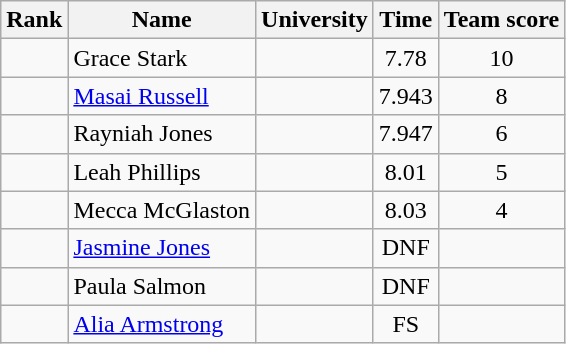<table class="wikitable sortable" style="text-align:center">
<tr>
<th>Rank</th>
<th>Name</th>
<th>University</th>
<th>Time</th>
<th>Team score</th>
</tr>
<tr>
<td></td>
<td align=left> Grace Stark</td>
<td></td>
<td>7.78</td>
<td>10</td>
</tr>
<tr>
<td></td>
<td align=left> <a href='#'>Masai Russell</a></td>
<td></td>
<td>7.943</td>
<td>8</td>
</tr>
<tr>
<td></td>
<td align=left> Rayniah Jones</td>
<td></td>
<td>7.947</td>
<td>6</td>
</tr>
<tr>
<td></td>
<td align=left> Leah Phillips</td>
<td></td>
<td>8.01</td>
<td>5</td>
</tr>
<tr>
<td></td>
<td align=left> Mecca McGlaston</td>
<td></td>
<td>8.03</td>
<td>4</td>
</tr>
<tr>
<td></td>
<td align=left> <a href='#'>Jasmine Jones</a></td>
<td></td>
<td>DNF</td>
<td></td>
</tr>
<tr>
<td></td>
<td align=left> Paula Salmon</td>
<td></td>
<td>DNF</td>
<td></td>
</tr>
<tr>
<td></td>
<td align=left> <a href='#'>Alia Armstrong</a></td>
<td></td>
<td>FS</td>
<td></td>
</tr>
</table>
